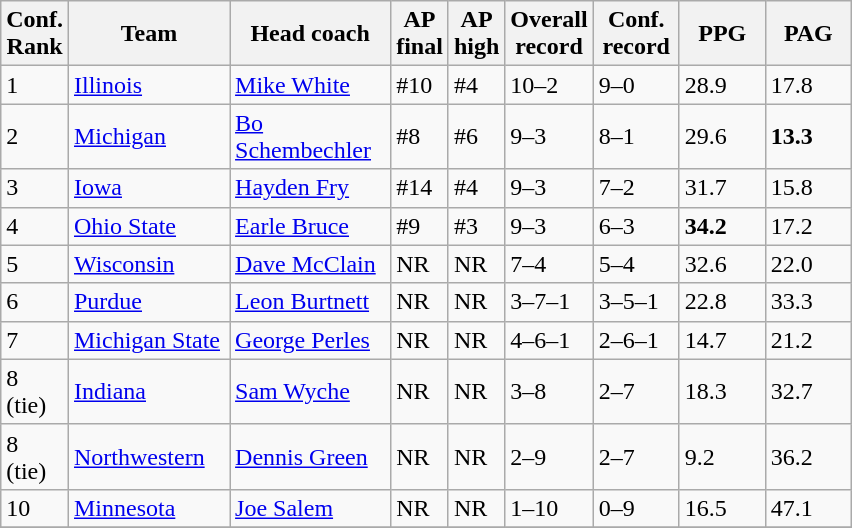<table class="sortable wikitable">
<tr>
<th width="25">Conf. Rank</th>
<th width="100">Team</th>
<th width="100">Head coach</th>
<th width="25">AP final</th>
<th width="25">AP high</th>
<th width="50">Overall record</th>
<th width="50">Conf. record</th>
<th width="50">PPG</th>
<th width="50">PAG</th>
</tr>
<tr align="left" bgcolor="">
<td>1</td>
<td><a href='#'>Illinois</a></td>
<td><a href='#'>Mike White</a></td>
<td>#10</td>
<td>#4</td>
<td>10–2</td>
<td>9–0</td>
<td>28.9</td>
<td>17.8</td>
</tr>
<tr align="left" bgcolor="">
<td>2</td>
<td><a href='#'>Michigan</a></td>
<td><a href='#'>Bo Schembechler</a></td>
<td>#8</td>
<td>#6</td>
<td>9–3</td>
<td>8–1</td>
<td>29.6</td>
<td><strong>13.3</strong></td>
</tr>
<tr align="left" bgcolor="">
<td>3</td>
<td><a href='#'>Iowa</a></td>
<td><a href='#'>Hayden Fry</a></td>
<td>#14</td>
<td>#4</td>
<td>9–3</td>
<td>7–2</td>
<td>31.7</td>
<td>15.8</td>
</tr>
<tr align="left" bgcolor="">
<td>4</td>
<td><a href='#'>Ohio State</a></td>
<td><a href='#'>Earle Bruce</a></td>
<td>#9</td>
<td>#3</td>
<td>9–3</td>
<td>6–3</td>
<td><strong>34.2</strong></td>
<td>17.2</td>
</tr>
<tr align="left" bgcolor="">
<td>5</td>
<td><a href='#'>Wisconsin</a></td>
<td><a href='#'>Dave McClain</a></td>
<td>NR</td>
<td>NR</td>
<td>7–4</td>
<td>5–4</td>
<td>32.6</td>
<td>22.0</td>
</tr>
<tr align="left" bgcolor="">
<td>6</td>
<td><a href='#'>Purdue</a></td>
<td><a href='#'>Leon Burtnett</a></td>
<td>NR</td>
<td>NR</td>
<td>3–7–1</td>
<td>3–5–1</td>
<td>22.8</td>
<td>33.3</td>
</tr>
<tr align="left" bgcolor="">
<td>7</td>
<td><a href='#'>Michigan State</a></td>
<td><a href='#'>George Perles</a></td>
<td>NR</td>
<td>NR</td>
<td>4–6–1</td>
<td>2–6–1</td>
<td>14.7</td>
<td>21.2</td>
</tr>
<tr align="left" bgcolor="">
<td>8 (tie)</td>
<td><a href='#'>Indiana</a></td>
<td><a href='#'>Sam Wyche</a></td>
<td>NR</td>
<td>NR</td>
<td>3–8</td>
<td>2–7</td>
<td>18.3</td>
<td>32.7</td>
</tr>
<tr align="left" bgcolor="">
<td>8 (tie)</td>
<td><a href='#'>Northwestern</a></td>
<td><a href='#'>Dennis Green</a></td>
<td>NR</td>
<td>NR</td>
<td>2–9</td>
<td>2–7</td>
<td>9.2</td>
<td>36.2</td>
</tr>
<tr align="left" bgcolor="">
<td>10</td>
<td><a href='#'>Minnesota</a></td>
<td><a href='#'>Joe Salem</a></td>
<td>NR</td>
<td>NR</td>
<td>1–10</td>
<td>0–9</td>
<td>16.5</td>
<td>47.1</td>
</tr>
<tr>
</tr>
</table>
